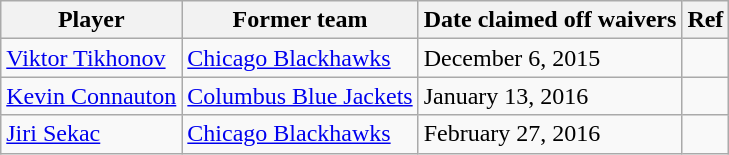<table class="wikitable">
<tr>
<th>Player</th>
<th>Former team</th>
<th>Date claimed off waivers</th>
<th>Ref</th>
</tr>
<tr>
<td><a href='#'>Viktor Tikhonov</a></td>
<td><a href='#'>Chicago Blackhawks</a></td>
<td>December 6, 2015</td>
<td></td>
</tr>
<tr>
<td><a href='#'>Kevin Connauton</a></td>
<td><a href='#'>Columbus Blue Jackets</a></td>
<td>January 13, 2016</td>
<td></td>
</tr>
<tr>
<td><a href='#'>Jiri Sekac</a></td>
<td><a href='#'>Chicago Blackhawks</a></td>
<td>February 27, 2016</td>
<td></td>
</tr>
</table>
